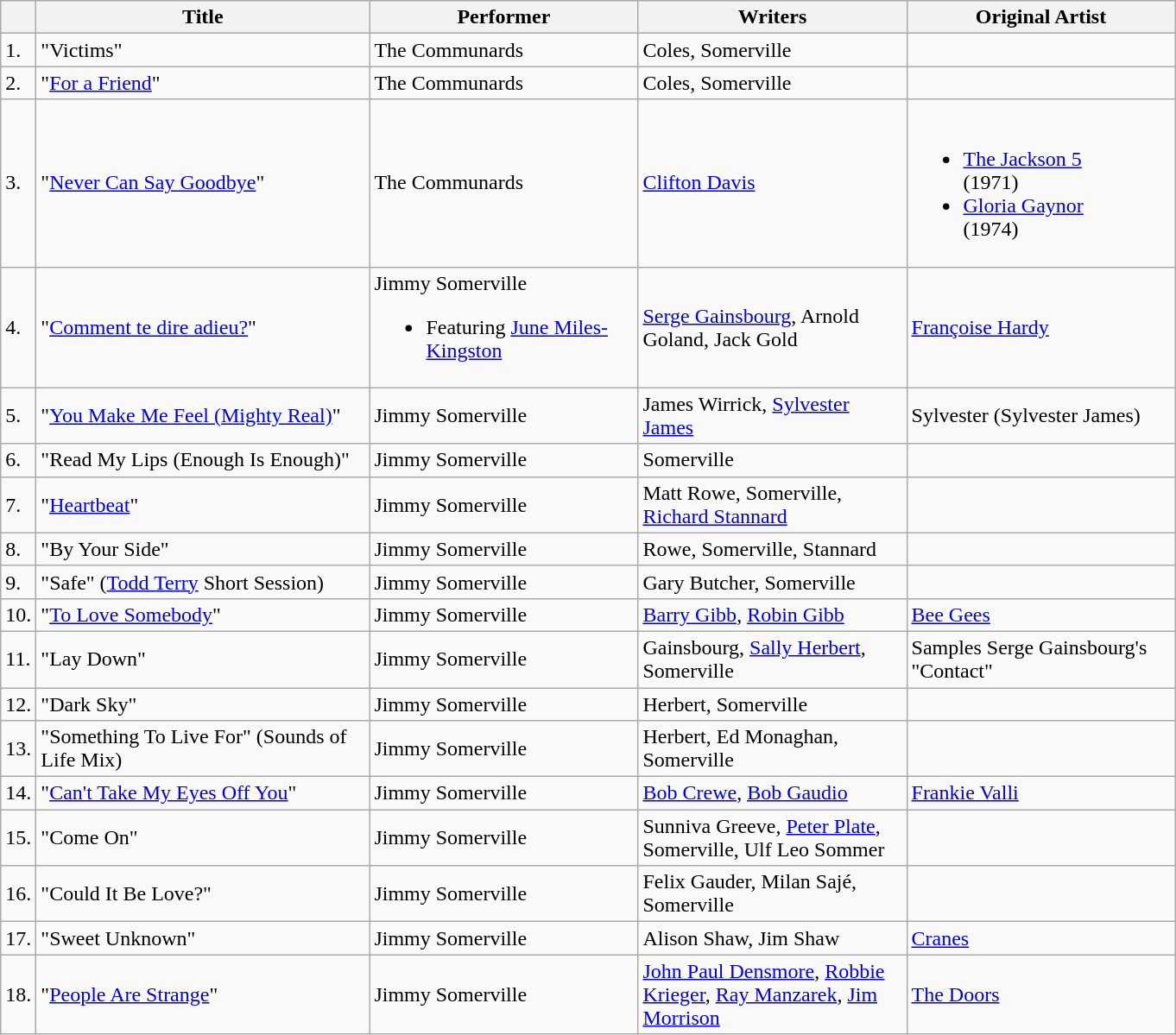<table class="wikitable">
<tr>
<th scope="col" width="20"></th>
<th scope="col" width="250">Title</th>
<th scope="col" width="200">Performer</th>
<th scope="col" width="200">Writers</th>
<th scope="col" width="200">Original Artist</th>
</tr>
<tr>
<td>1.</td>
<td>"Victims"</td>
<td>The Communards</td>
<td>Coles, Somerville</td>
<td></td>
</tr>
<tr>
<td>2.</td>
<td>"<a href='#'>For a Friend</a>"</td>
<td>The Communards</td>
<td>Coles, Somerville</td>
<td></td>
</tr>
<tr>
<td>3.</td>
<td>"<a href='#'>Never Can Say Goodbye</a>"</td>
<td>The Communards</td>
<td><a href='#'>Clifton Davis</a></td>
<td><br><ul><li><a href='#'>The Jackson 5</a><br>(1971)</li><li><a href='#'>Gloria Gaynor</a><br>(1974)</li></ul></td>
</tr>
<tr>
<td>4.</td>
<td>"<a href='#'>Comment te dire adieu?</a>"</td>
<td>Jimmy Somerville<br><ul><li>Featuring <a href='#'>June Miles-Kingston</a></li></ul></td>
<td><a href='#'>Serge Gainsbourg</a>, Arnold Goland, Jack Gold</td>
<td><a href='#'>Françoise Hardy</a></td>
</tr>
<tr>
<td>5.</td>
<td>"<a href='#'>You Make Me Feel (Mighty Real)</a>"</td>
<td>Jimmy Somerville</td>
<td>James Wirrick, <a href='#'>Sylvester James</a></td>
<td>Sylvester (Sylvester James)</td>
</tr>
<tr>
<td>6.</td>
<td>"Read My Lips (Enough Is Enough)"</td>
<td>Jimmy Somerville</td>
<td>Somerville</td>
<td></td>
</tr>
<tr>
<td>7.</td>
<td>"<a href='#'>Heartbeat</a>"</td>
<td>Jimmy Somerville</td>
<td>Matt Rowe, Somerville, <a href='#'>Richard Stannard</a></td>
<td></td>
</tr>
<tr>
<td>8.</td>
<td>"By Your Side"</td>
<td>Jimmy Somerville</td>
<td>Rowe, Somerville, Stannard</td>
<td></td>
</tr>
<tr>
<td>9.</td>
<td>"Safe" (<a href='#'>Todd Terry</a> Short Session)</td>
<td>Jimmy Somerville</td>
<td>Gary Butcher, Somerville</td>
<td></td>
</tr>
<tr>
<td>10.</td>
<td>"<a href='#'>To Love Somebody</a>"</td>
<td>Jimmy Somerville</td>
<td><a href='#'>Barry Gibb</a>, <a href='#'>Robin Gibb</a></td>
<td><a href='#'>Bee Gees</a></td>
</tr>
<tr>
<td>11.</td>
<td>"Lay Down"</td>
<td>Jimmy Somerville</td>
<td>Gainsbourg, <a href='#'>Sally Herbert</a>, Somerville</td>
<td>Samples Serge Gainsbourg's "Contact"</td>
</tr>
<tr>
<td>12.</td>
<td>"Dark Sky"</td>
<td>Jimmy Somerville</td>
<td>Herbert, Somerville</td>
<td></td>
</tr>
<tr>
<td>13.</td>
<td>"Something To Live For" (Sounds of Life Mix)</td>
<td>Jimmy Somerville</td>
<td>Herbert, Ed Monaghan, Somerville</td>
<td></td>
</tr>
<tr>
<td>14.</td>
<td>"<a href='#'>Can't Take My Eyes Off You</a>"</td>
<td>Jimmy Somerville</td>
<td><a href='#'>Bob Crewe</a>, <a href='#'>Bob Gaudio</a></td>
<td><a href='#'>Frankie Valli</a></td>
</tr>
<tr>
<td>15.</td>
<td>"Come On"</td>
<td>Jimmy Somerville</td>
<td>Sunniva Greeve, <a href='#'>Peter Plate</a>, Somerville, Ulf Leo Sommer</td>
<td></td>
</tr>
<tr>
<td>16.</td>
<td>"Could It Be Love?"</td>
<td>Jimmy Somerville</td>
<td>Felix Gauder, Milan Sajé, Somerville</td>
<td></td>
</tr>
<tr>
<td>17.</td>
<td>"Sweet Unknown"</td>
<td>Jimmy Somerville</td>
<td>Alison Shaw, Jim Shaw</td>
<td><a href='#'>Cranes</a></td>
</tr>
<tr>
<td>18.</td>
<td>"<a href='#'>People Are Strange</a>"</td>
<td>Jimmy Somerville</td>
<td><a href='#'>John Paul Densmore</a>, <a href='#'>Robbie Krieger</a>, <a href='#'>Ray Manzarek</a>, <a href='#'>Jim Morrison</a></td>
<td><a href='#'>The Doors</a></td>
</tr>
</table>
